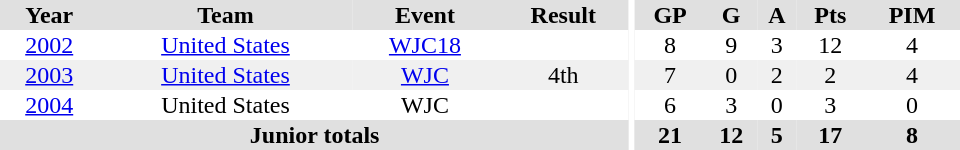<table border="0" cellpadding="1" cellspacing="0" ID="Table3" style="text-align:center; width:40em">
<tr ALIGN="center" bgcolor="#e0e0e0">
<th>Year</th>
<th>Team</th>
<th>Event</th>
<th>Result</th>
<th rowspan="99" bgcolor="#ffffff"></th>
<th>GP</th>
<th>G</th>
<th>A</th>
<th>Pts</th>
<th>PIM</th>
</tr>
<tr>
<td><a href='#'>2002</a></td>
<td><a href='#'>United States</a></td>
<td><a href='#'>WJC18</a></td>
<td></td>
<td>8</td>
<td>9</td>
<td>3</td>
<td>12</td>
<td>4</td>
</tr>
<tr bgcolor="#f0f0f0">
<td><a href='#'>2003</a></td>
<td><a href='#'>United States</a></td>
<td><a href='#'>WJC</a></td>
<td>4th</td>
<td>7</td>
<td>0</td>
<td>2</td>
<td>2</td>
<td>4</td>
</tr>
<tr>
<td><a href='#'>2004</a></td>
<td>United States</td>
<td>WJC</td>
<td></td>
<td>6</td>
<td>3</td>
<td>0</td>
<td>3</td>
<td>0</td>
</tr>
<tr bgcolor="#e0e0e0">
<th colspan="4">Junior totals</th>
<th>21</th>
<th>12</th>
<th>5</th>
<th>17</th>
<th>8</th>
</tr>
</table>
